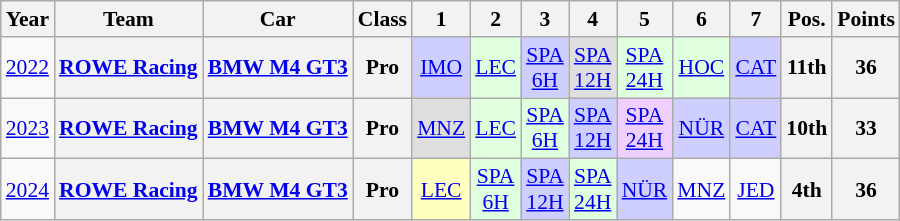<table class="wikitable" border="1" style="text-align:center; font-size:90%;">
<tr>
<th>Year</th>
<th>Team</th>
<th>Car</th>
<th>Class</th>
<th>1</th>
<th>2</th>
<th>3</th>
<th>4</th>
<th>5</th>
<th>6</th>
<th>7</th>
<th>Pos.</th>
<th>Points</th>
</tr>
<tr>
<td><a href='#'>2022</a></td>
<th><a href='#'>ROWE Racing</a></th>
<th><a href='#'>BMW M4 GT3</a></th>
<th>Pro</th>
<td style="background:#CFCFFF;"><a href='#'>IMO</a><br></td>
<td style="background:#DFFFDF;"><a href='#'>LEC</a><br></td>
<td style="background:#CFCFFF;"><a href='#'>SPA<br>6H</a><br></td>
<td style="background:#DFDFDF;"><a href='#'>SPA<br>12H</a><br></td>
<td style="background:#DFFFDF;"><a href='#'>SPA<br>24H</a><br></td>
<td style="background:#DFFFDF;"><a href='#'>HOC</a><br></td>
<td style="background:#CFCFFF;"><a href='#'>CAT</a><br></td>
<th>11th</th>
<th>36</th>
</tr>
<tr>
<td><a href='#'>2023</a></td>
<th><a href='#'>ROWE Racing</a></th>
<th><a href='#'>BMW M4 GT3</a></th>
<th>Pro</th>
<td style="background:#DFDFDF;"><a href='#'>MNZ</a><br></td>
<td style="background:#DFFFDF;"><a href='#'>LEC</a><br></td>
<td style="background:#DFFFDF;"><a href='#'>SPA<br>6H</a><br></td>
<td style="background:#CFCFFF;"><a href='#'>SPA<br>12H</a><br></td>
<td style="background:#EFCFFF;"><a href='#'>SPA<br>24H</a><br></td>
<td style="background:#CFCFFF;"><a href='#'>NÜR</a><br></td>
<td style="background:#CFCFFF;"><a href='#'>CAT</a><br></td>
<th>10th</th>
<th>33</th>
</tr>
<tr>
<td><a href='#'>2024</a></td>
<th><a href='#'>ROWE Racing</a></th>
<th><a href='#'>BMW M4 GT3</a></th>
<th>Pro</th>
<td style="background:#FFFFBF;"><a href='#'>LEC</a><br></td>
<td style="background:#DFFFDF;"><a href='#'>SPA<br>6H</a><br></td>
<td style="background:#CFCFFF;"><a href='#'>SPA<br>12H</a><br></td>
<td style="background:#DFFFDF;"><a href='#'>SPA<br>24H</a><br></td>
<td style="background:#CFCFFF;"><a href='#'>NÜR</a><br></td>
<td style="background:#;"><a href='#'>MNZ</a><br></td>
<td style="background:#;"><a href='#'>JED</a><br></td>
<th>4th</th>
<th>36</th>
</tr>
</table>
